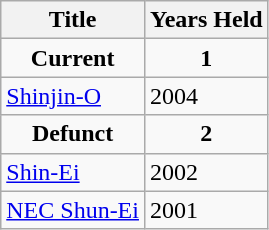<table class="wikitable">
<tr>
<th>Title</th>
<th>Years Held</th>
</tr>
<tr>
<td align="center"><strong>Current</strong></td>
<td align="center"><strong>1</strong></td>
</tr>
<tr>
<td> <a href='#'>Shinjin-O</a></td>
<td>2004</td>
</tr>
<tr>
<td align="center"><strong>Defunct</strong></td>
<td align="center"><strong>2</strong></td>
</tr>
<tr>
<td> <a href='#'>Shin-Ei</a></td>
<td>2002</td>
</tr>
<tr>
<td> <a href='#'>NEC Shun-Ei</a></td>
<td>2001</td>
</tr>
</table>
